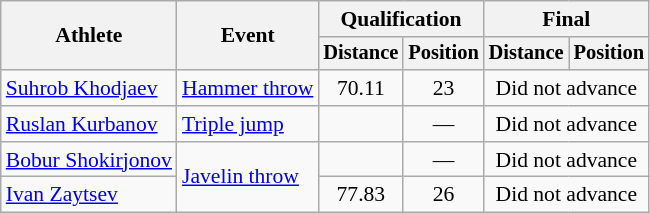<table class=wikitable style="font-size:90%">
<tr>
<th rowspan="2">Athlete</th>
<th rowspan="2">Event</th>
<th colspan="2">Qualification</th>
<th colspan="2">Final</th>
</tr>
<tr style="font-size:95%">
<th>Distance</th>
<th>Position</th>
<th>Distance</th>
<th>Position</th>
</tr>
<tr align=center>
<td align=left><a href='#'>Suhrob Khodjaev</a></td>
<td align=left><a href='#'>Hammer throw</a></td>
<td>70.11</td>
<td>23</td>
<td colspan=2>Did not advance</td>
</tr>
<tr align=center>
<td align=left><a href='#'>Ruslan Kurbanov</a></td>
<td align=left><a href='#'>Triple jump</a></td>
<td></td>
<td>—</td>
<td colspan=2>Did not advance</td>
</tr>
<tr align=center>
<td align=left><a href='#'>Bobur Shokirjonov</a></td>
<td align=left rowspan=2><a href='#'>Javelin throw</a></td>
<td></td>
<td>—</td>
<td colspan=2>Did not advance</td>
</tr>
<tr align=center>
<td align=left><a href='#'>Ivan Zaytsev</a></td>
<td>77.83</td>
<td>26</td>
<td colspan=2>Did not advance</td>
</tr>
</table>
